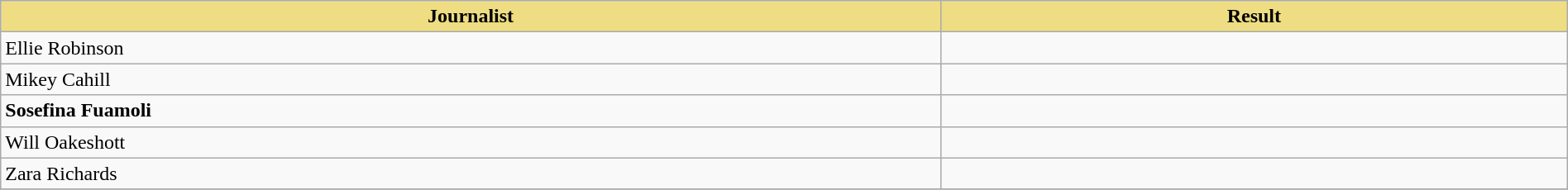<table class="wikitable" width=100%>
<tr>
<th style="width:15%;background:#EEDD82;">Journalist</th>
<th style="width:10%;background:#EEDD82;">Result</th>
</tr>
<tr>
<td>Ellie Robinson</td>
<td></td>
</tr>
<tr>
<td>Mikey Cahill</td>
<td></td>
</tr>
<tr>
<td><strong>Sosefina Fuamoli</strong></td>
<td></td>
</tr>
<tr>
<td>Will Oakeshott</td>
<td></td>
</tr>
<tr>
<td>Zara Richards</td>
<td></td>
</tr>
<tr>
</tr>
</table>
